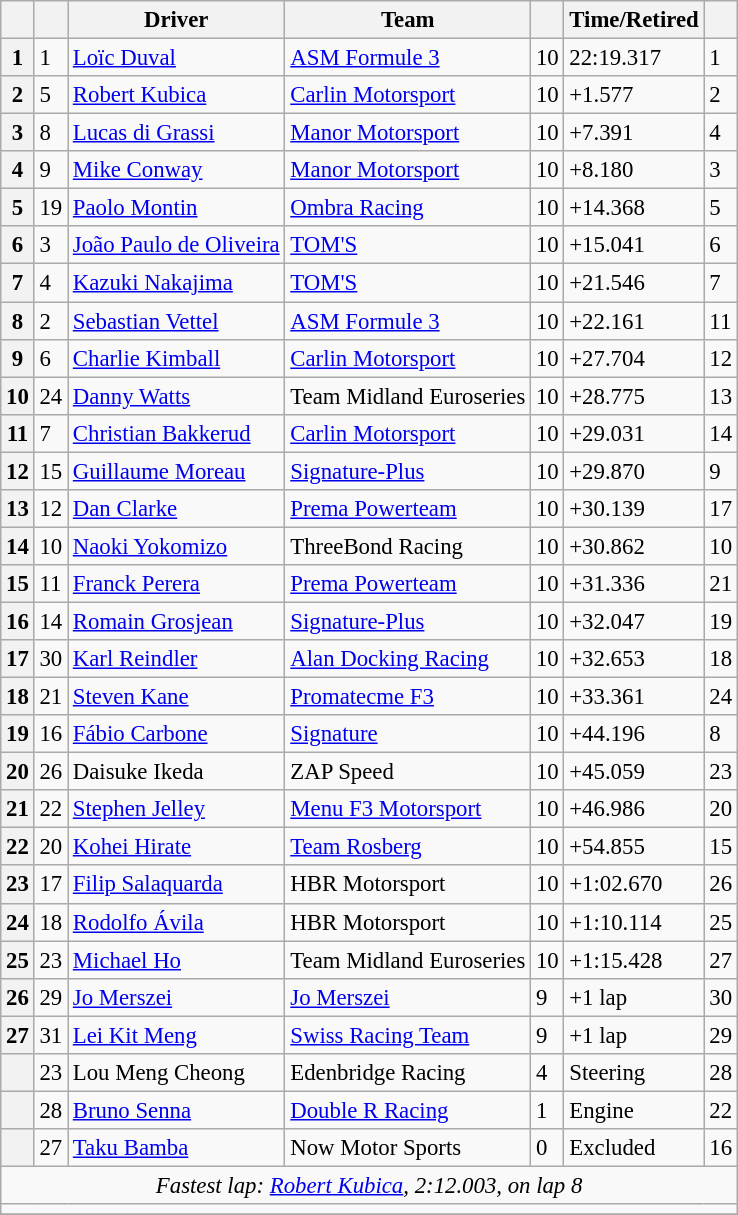<table class="wikitable" style="font-size: 95%;">
<tr>
<th scope="col"></th>
<th scope="col"></th>
<th scope="col">Driver</th>
<th scope="col">Team</th>
<th scope="col"></th>
<th scope="col">Time/Retired</th>
<th scope="col"></th>
</tr>
<tr>
<th scope="row">1</th>
<td>1</td>
<td> <a href='#'>Loïc Duval</a></td>
<td><a href='#'>ASM Formule 3</a></td>
<td>10</td>
<td>22:19.317</td>
<td>1</td>
</tr>
<tr>
<th scope="row">2</th>
<td>5</td>
<td> <a href='#'>Robert Kubica</a></td>
<td><a href='#'>Carlin Motorsport</a></td>
<td>10</td>
<td>+1.577</td>
<td>2</td>
</tr>
<tr>
<th scope="row">3</th>
<td>8</td>
<td> <a href='#'>Lucas di Grassi</a></td>
<td><a href='#'>Manor Motorsport</a></td>
<td>10</td>
<td>+7.391</td>
<td>4</td>
</tr>
<tr>
<th scope="row">4</th>
<td>9</td>
<td> <a href='#'>Mike Conway</a></td>
<td><a href='#'>Manor Motorsport</a></td>
<td>10</td>
<td>+8.180</td>
<td>3</td>
</tr>
<tr>
<th scope="row">5</th>
<td>19</td>
<td> <a href='#'>Paolo Montin</a></td>
<td><a href='#'>Ombra Racing</a></td>
<td>10</td>
<td>+14.368</td>
<td>5</td>
</tr>
<tr>
<th scope="row">6</th>
<td>3</td>
<td> <a href='#'>João Paulo de Oliveira</a></td>
<td><a href='#'>TOM'S</a></td>
<td>10</td>
<td>+15.041</td>
<td>6</td>
</tr>
<tr>
<th scope="row">7</th>
<td>4</td>
<td> <a href='#'>Kazuki Nakajima</a></td>
<td><a href='#'>TOM'S</a></td>
<td>10</td>
<td>+21.546</td>
<td>7</td>
</tr>
<tr>
<th scope="row">8</th>
<td>2</td>
<td> <a href='#'>Sebastian Vettel</a></td>
<td><a href='#'>ASM Formule 3</a></td>
<td>10</td>
<td>+22.161</td>
<td>11</td>
</tr>
<tr>
<th scope="row">9</th>
<td>6</td>
<td> <a href='#'>Charlie Kimball</a></td>
<td><a href='#'>Carlin Motorsport</a></td>
<td>10</td>
<td>+27.704</td>
<td>12</td>
</tr>
<tr>
<th scope="row">10</th>
<td>24</td>
<td> <a href='#'>Danny Watts</a></td>
<td>Team Midland Euroseries</td>
<td>10</td>
<td>+28.775</td>
<td>13</td>
</tr>
<tr>
<th scope="row">11</th>
<td>7</td>
<td> <a href='#'>Christian Bakkerud</a></td>
<td><a href='#'>Carlin Motorsport</a></td>
<td>10</td>
<td>+29.031</td>
<td>14</td>
</tr>
<tr>
<th scope="row">12</th>
<td>15</td>
<td> <a href='#'>Guillaume Moreau</a></td>
<td><a href='#'>Signature-Plus</a></td>
<td>10</td>
<td>+29.870</td>
<td>9</td>
</tr>
<tr>
<th scope="row">13</th>
<td>12</td>
<td> <a href='#'>Dan Clarke</a></td>
<td><a href='#'>Prema Powerteam</a></td>
<td>10</td>
<td>+30.139</td>
<td>17</td>
</tr>
<tr>
<th scope="row">14</th>
<td>10</td>
<td> <a href='#'>Naoki Yokomizo</a></td>
<td>ThreeBond Racing</td>
<td>10</td>
<td>+30.862</td>
<td>10</td>
</tr>
<tr>
<th scope="row">15</th>
<td>11</td>
<td> <a href='#'>Franck Perera</a></td>
<td><a href='#'>Prema Powerteam</a></td>
<td>10</td>
<td>+31.336</td>
<td>21</td>
</tr>
<tr>
<th scope="row">16</th>
<td>14</td>
<td> <a href='#'>Romain Grosjean</a></td>
<td><a href='#'>Signature-Plus</a></td>
<td>10</td>
<td>+32.047</td>
<td>19</td>
</tr>
<tr>
<th scope="row">17</th>
<td>30</td>
<td> <a href='#'>Karl Reindler</a></td>
<td><a href='#'>Alan Docking Racing</a></td>
<td>10</td>
<td>+32.653</td>
<td>18</td>
</tr>
<tr>
<th scope="row">18</th>
<td>21</td>
<td> <a href='#'>Steven Kane</a></td>
<td><a href='#'>Promatecme F3</a></td>
<td>10</td>
<td>+33.361</td>
<td>24</td>
</tr>
<tr>
<th scope="row">19</th>
<td>16</td>
<td> <a href='#'>Fábio Carbone</a></td>
<td><a href='#'>Signature</a></td>
<td>10</td>
<td>+44.196</td>
<td>8</td>
</tr>
<tr>
<th scope="row">20</th>
<td>26</td>
<td> Daisuke Ikeda</td>
<td>ZAP Speed</td>
<td>10</td>
<td>+45.059</td>
<td>23</td>
</tr>
<tr>
<th scope="row">21</th>
<td>22</td>
<td> <a href='#'>Stephen Jelley</a></td>
<td><a href='#'>Menu F3 Motorsport</a></td>
<td>10</td>
<td>+46.986</td>
<td>20</td>
</tr>
<tr>
<th scope="row">22</th>
<td>20</td>
<td> <a href='#'>Kohei Hirate</a></td>
<td><a href='#'>Team Rosberg</a></td>
<td>10</td>
<td>+54.855</td>
<td>15</td>
</tr>
<tr>
<th scope="row">23</th>
<td>17</td>
<td> <a href='#'>Filip Salaquarda</a></td>
<td>HBR Motorsport</td>
<td>10</td>
<td>+1:02.670</td>
<td>26</td>
</tr>
<tr>
<th scope="row">24</th>
<td>18</td>
<td> <a href='#'>Rodolfo Ávila</a></td>
<td>HBR Motorsport</td>
<td>10</td>
<td>+1:10.114</td>
<td>25</td>
</tr>
<tr>
<th scope="row">25</th>
<td>23</td>
<td> <a href='#'>Michael Ho</a></td>
<td>Team Midland Euroseries</td>
<td>10</td>
<td>+1:15.428</td>
<td>27</td>
</tr>
<tr>
<th scope="row">26</th>
<td>29</td>
<td> <a href='#'>Jo Merszei</a></td>
<td><a href='#'>Jo Merszei</a></td>
<td>9</td>
<td>+1 lap</td>
<td>30</td>
</tr>
<tr>
<th scope="row">27</th>
<td>31</td>
<td> <a href='#'>Lei Kit Meng</a></td>
<td><a href='#'>Swiss Racing Team</a></td>
<td>9</td>
<td>+1 lap</td>
<td>29</td>
</tr>
<tr>
<th scope="row"></th>
<td>23</td>
<td> Lou Meng Cheong</td>
<td>Edenbridge Racing</td>
<td>4</td>
<td>Steering</td>
<td>28</td>
</tr>
<tr>
<th scope="row"></th>
<td>28</td>
<td> <a href='#'>Bruno Senna</a></td>
<td><a href='#'>Double R Racing</a></td>
<td>1</td>
<td>Engine</td>
<td>22</td>
</tr>
<tr>
<th scope="row"></th>
<td>27</td>
<td> <a href='#'>Taku Bamba</a></td>
<td>Now Motor Sports</td>
<td>0</td>
<td>Excluded</td>
<td>16</td>
</tr>
<tr>
<td colspan=7 align=center><em>Fastest lap: <a href='#'>Robert Kubica</a>, 2:12.003,  on lap 8</em></td>
</tr>
<tr>
<td colspan=7></td>
</tr>
<tr>
</tr>
</table>
